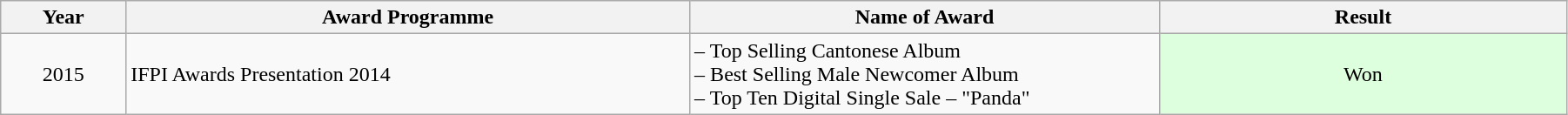<table class="wikitable" style="width:95%;">
<tr>
<th style="width:8%">Year</th>
<th style="width:36%">Award Programme</th>
<th style="width:30%">Name of Award</th>
<th style="width:60%">Result</th>
</tr>
<tr>
<td align="center">2015</td>
<td>IFPI Awards Presentation 2014</td>
<td>– Top Selling Cantonese Album <br> – Best Selling Male Newcomer Album <br> – Top Ten Digital Single Sale – "Panda"</td>
<td style="background:#ddffdd;text-align:center;">Won</td>
</tr>
</table>
